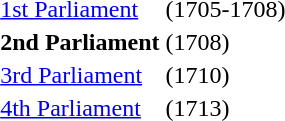<table id=toc style="float:right">
<tr>
<td><a href='#'>1st Parliament</a></td>
<td>(1705-1708)</td>
</tr>
<tr>
<td><strong>2nd Parliament</strong></td>
<td>(1708)</td>
</tr>
<tr>
<td><a href='#'>3rd Parliament</a></td>
<td>(1710)</td>
</tr>
<tr>
<td><a href='#'>4th Parliament</a></td>
<td>(1713)</td>
</tr>
</table>
